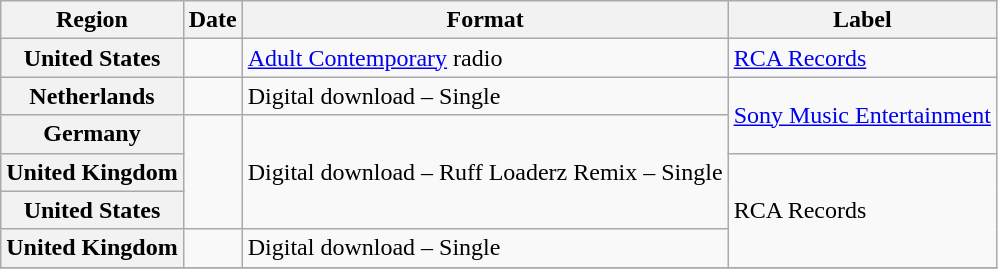<table class="wikitable plainrowheaders">
<tr>
<th scope="col">Region</th>
<th>Date</th>
<th>Format</th>
<th>Label</th>
</tr>
<tr>
<th scope="row">United States</th>
<td></td>
<td><a href='#'>Adult Contemporary</a> radio</td>
<td><a href='#'>RCA Records</a></td>
</tr>
<tr>
<th scope="row">Netherlands</th>
<td></td>
<td>Digital download – Single</td>
<td rowspan="2"><a href='#'>Sony Music Entertainment</a></td>
</tr>
<tr>
<th scope="row">Germany</th>
<td rowspan="3"></td>
<td rowspan="3">Digital download – Ruff Loaderz Remix – Single</td>
</tr>
<tr>
<th scope="row">United Kingdom</th>
<td rowspan="3">RCA Records</td>
</tr>
<tr>
<th scope="row">United States</th>
</tr>
<tr>
<th scope="row">United Kingdom</th>
<td></td>
<td>Digital download – Single</td>
</tr>
<tr>
</tr>
</table>
